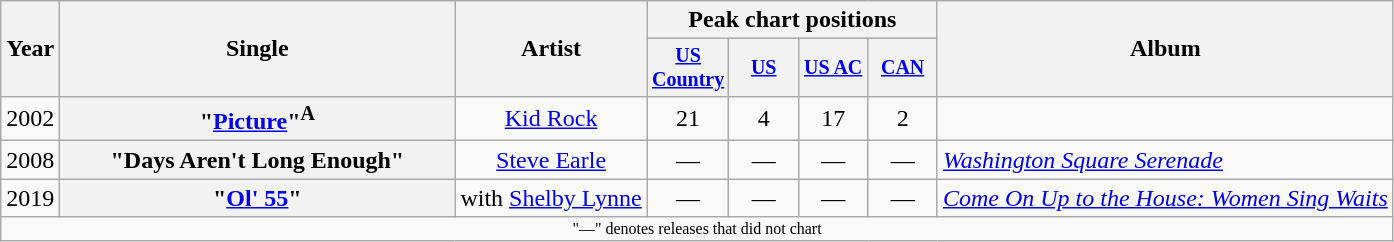<table class="wikitable plainrowheaders" style="text-align:center;">
<tr>
<th rowspan="2">Year</th>
<th rowspan="2" style="width:16em;">Single</th>
<th rowspan="2">Artist</th>
<th colspan="4">Peak chart positions</th>
<th rowspan="2">Album</th>
</tr>
<tr style="font-size:smaller;">
<th style="width:40px;"><a href='#'>US Country</a></th>
<th style="width:40px;"><a href='#'>US</a></th>
<th style="width:40px;"><a href='#'>US AC</a></th>
<th style="width:40px;"><a href='#'>CAN</a></th>
</tr>
<tr>
<td>2002</td>
<th scope="row">"<a href='#'>Picture</a>"<sup>A</sup></th>
<td><a href='#'>Kid Rock</a></td>
<td>21</td>
<td>4</td>
<td>17</td>
<td>2</td>
<td></td>
</tr>
<tr>
<td>2008</td>
<th scope="row">"Days Aren't Long Enough"</th>
<td><a href='#'>Steve Earle</a></td>
<td>—</td>
<td>—</td>
<td>—</td>
<td>—</td>
<td style="text-align:left;"><em><a href='#'>Washington Square Serenade</a></em></td>
</tr>
<tr>
<td>2019</td>
<th scope="row">"<a href='#'>Ol' 55</a>"</th>
<td>with <a href='#'>Shelby Lynne</a></td>
<td>—</td>
<td>—</td>
<td>—</td>
<td>—</td>
<td style="text-align:left;"><em><a href='#'>Come On Up to the House: Women Sing Waits</a></em></td>
</tr>
<tr>
<td colspan="8" style="font-size:8pt">"—" denotes releases that did not chart</td>
</tr>
</table>
